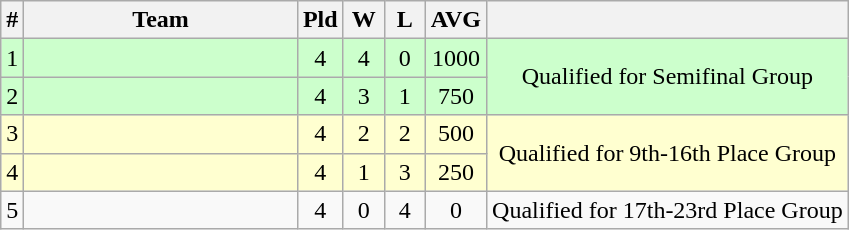<table class="wikitable" style="text-align:center;">
<tr>
<th>#</th>
<th width=175>Team</th>
<th width=20 abbr="Played">Pld</th>
<th width=20 abbr="Won">W</th>
<th width=20 abbr="Lost">L</th>
<th width=30 abbr="Average">AVG</th>
<th></th>
</tr>
<tr style="background:#ccffcc">
<td>1</td>
<td align=left></td>
<td>4</td>
<td>4</td>
<td>0</td>
<td>1000</td>
<td rowspan="2">Qualified for Semifinal Group</td>
</tr>
<tr style="background:#ccffcc">
<td>2</td>
<td align=left></td>
<td>4</td>
<td>3</td>
<td>1</td>
<td>750</td>
</tr>
<tr style="background:#ffffd0">
<td>3</td>
<td align=left></td>
<td>4</td>
<td>2</td>
<td>2</td>
<td>500</td>
<td rowspan="2">Qualified for 9th-16th Place Group</td>
</tr>
<tr style="background:#ffffd0">
<td>4</td>
<td align=left></td>
<td>4</td>
<td>1</td>
<td>3</td>
<td>250</td>
</tr>
<tr>
<td>5</td>
<td align=left></td>
<td>4</td>
<td>0</td>
<td>4</td>
<td>0</td>
<td>Qualified for 17th-23rd Place Group</td>
</tr>
</table>
